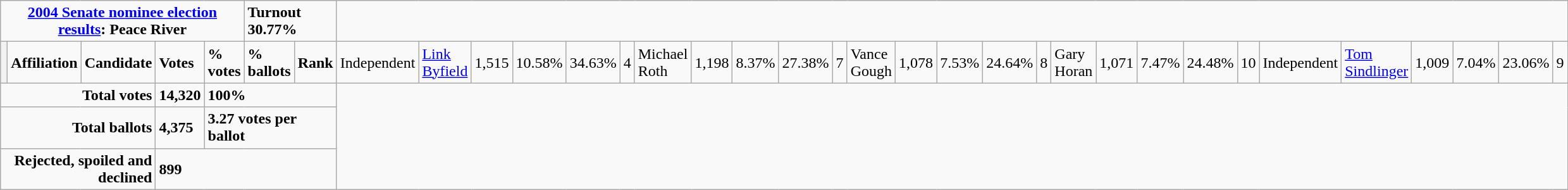<table class="wikitable">
<tr>
<td colspan="5" align=center><strong><a href='#'>2004 Senate nominee election results</a>: Peace River</strong></td>
<td colspan="2"><strong>Turnout 30.77%</strong></td>
</tr>
<tr>
<th style="width: 10px;"></th>
<td><strong>Affiliation</strong></td>
<td><strong>Candidate</strong></td>
<td><strong>Votes</strong></td>
<td><strong>% votes</strong></td>
<td><strong>% ballots</strong></td>
<td><strong>Rank</strong><br>


</td>
<td>Independent</td>
<td><a href='#'>Link Byfield</a></td>
<td>1,515</td>
<td>10.58%</td>
<td>34.63%</td>
<td>4<br>

</td>
<td>Michael Roth</td>
<td>1,198</td>
<td>8.37%</td>
<td>27.38%</td>
<td>7<br></td>
<td>Vance Gough</td>
<td>1,078</td>
<td>7.53%</td>
<td>24.64%</td>
<td>8<br></td>
<td>Gary Horan</td>
<td>1,071</td>
<td>7.47%</td>
<td>24.48%</td>
<td>10<br></td>
<td>Independent</td>
<td><a href='#'>Tom Sindlinger</a></td>
<td>1,009</td>
<td>7.04%</td>
<td>23.06%</td>
<td>9</td>
</tr>
<tr>
<td colspan="3" align="right"><strong>Total votes</strong></td>
<td><strong>14,320</strong></td>
<td colspan="3"><strong>100%</strong></td>
</tr>
<tr>
<td colspan="3" align="right"><strong>Total ballots</strong></td>
<td><strong>4,375</strong></td>
<td colspan="3"><strong>3.27 votes per ballot</strong></td>
</tr>
<tr>
<td colspan="3" align="right"><strong>Rejected, spoiled and declined</strong></td>
<td colspan="4"><strong>899</strong></td>
</tr>
</table>
